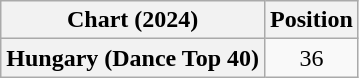<table class="wikitable sortable plainrowheaders" style="text-align:center">
<tr>
<th scope="col">Chart (2024)</th>
<th scope="col">Position</th>
</tr>
<tr>
<th scope="row">Hungary (Dance Top 40)</th>
<td>36</td>
</tr>
</table>
